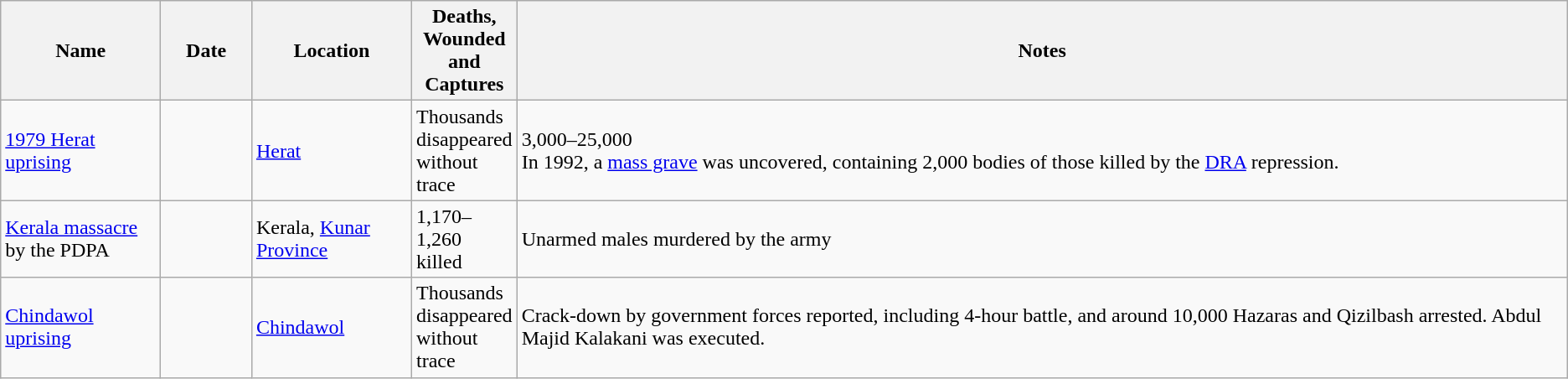<table class="sortable wikitable">
<tr>
<th style="width:120px;">Name</th>
<th style="width:65px;">Date</th>
<th style="width:120px;">Location</th>
<th style="width:75px;">Deaths, Wounded and Captures</th>
<th class="unsortable">Notes</th>
</tr>
<tr>
<td><a href='#'>1979 Herat uprising</a></td>
<td></td>
<td><a href='#'>Herat</a></td>
<td>Thousands disappeared without trace</td>
<td>3,000–25,000<br>In 1992, a <a href='#'>mass grave</a> was uncovered, containing 2,000 bodies of those killed by the <a href='#'>DRA</a> repression.</td>
</tr>
<tr>
<td><a href='#'>Kerala massacre</a> by the PDPA</td>
<td></td>
<td>Kerala, <a href='#'>Kunar Province</a></td>
<td>1,170–1,260 killed</td>
<td>Unarmed males murdered by the army</td>
</tr>
<tr>
<td><a href='#'>Chindawol uprising</a></td>
<td></td>
<td><a href='#'>Chindawol</a></td>
<td>Thousands disappeared without trace</td>
<td>Crack-down by government forces reported, including 4-hour battle, and around 10,000 Hazaras and Qizilbash arrested. Abdul Majid Kalakani was executed.</td>
</tr>
</table>
